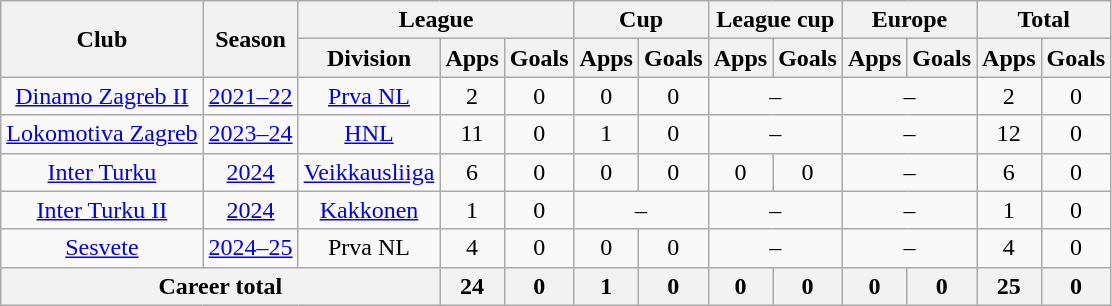<table class="wikitable" style="text-align:center">
<tr>
<th rowspan="2">Club</th>
<th rowspan="2">Season</th>
<th colspan="3">League</th>
<th colspan="2">Cup</th>
<th colspan="2">League cup</th>
<th colspan="2">Europe</th>
<th colspan="2">Total</th>
</tr>
<tr>
<th>Division</th>
<th>Apps</th>
<th>Goals</th>
<th>Apps</th>
<th>Goals</th>
<th>Apps</th>
<th>Goals</th>
<th>Apps</th>
<th>Goals</th>
<th>Apps</th>
<th>Goals</th>
</tr>
<tr>
<td><a href='#'>Dinamo Zagreb II</a></td>
<td><a href='#'>2021–22</a></td>
<td><a href='#'>Prva NL</a></td>
<td>2</td>
<td>0</td>
<td>0</td>
<td>0</td>
<td colspan=2>–</td>
<td colspan=2>–</td>
<td>2</td>
<td>0</td>
</tr>
<tr>
<td><a href='#'>Lokomotiva Zagreb</a></td>
<td><a href='#'>2023–24</a></td>
<td><a href='#'>HNL</a></td>
<td>11</td>
<td>0</td>
<td>1</td>
<td>0</td>
<td colspan=2>–</td>
<td colspan=2>–</td>
<td>12</td>
<td>0</td>
</tr>
<tr>
<td><a href='#'>Inter Turku</a></td>
<td><a href='#'>2024</a></td>
<td><a href='#'>Veikkausliiga</a></td>
<td>6</td>
<td>0</td>
<td>0</td>
<td>0</td>
<td>0</td>
<td>0</td>
<td colspan=2>–</td>
<td>6</td>
<td>0</td>
</tr>
<tr>
<td><a href='#'>Inter Turku II</a></td>
<td><a href='#'>2024</a></td>
<td><a href='#'>Kakkonen</a></td>
<td>1</td>
<td>0</td>
<td colspan=2>–</td>
<td colspan=2>–</td>
<td colspan=2>–</td>
<td>1</td>
<td>0</td>
</tr>
<tr>
<td><a href='#'>Sesvete</a></td>
<td><a href='#'>2024–25</a></td>
<td>Prva NL</td>
<td>4</td>
<td>0</td>
<td>0</td>
<td>0</td>
<td colspan=2>–</td>
<td colspan=2>–</td>
<td>4</td>
<td>0</td>
</tr>
<tr>
<th colspan="3">Career total</th>
<th>24</th>
<th>0</th>
<th>1</th>
<th>0</th>
<th>0</th>
<th>0</th>
<th>0</th>
<th>0</th>
<th>25</th>
<th>0</th>
</tr>
</table>
